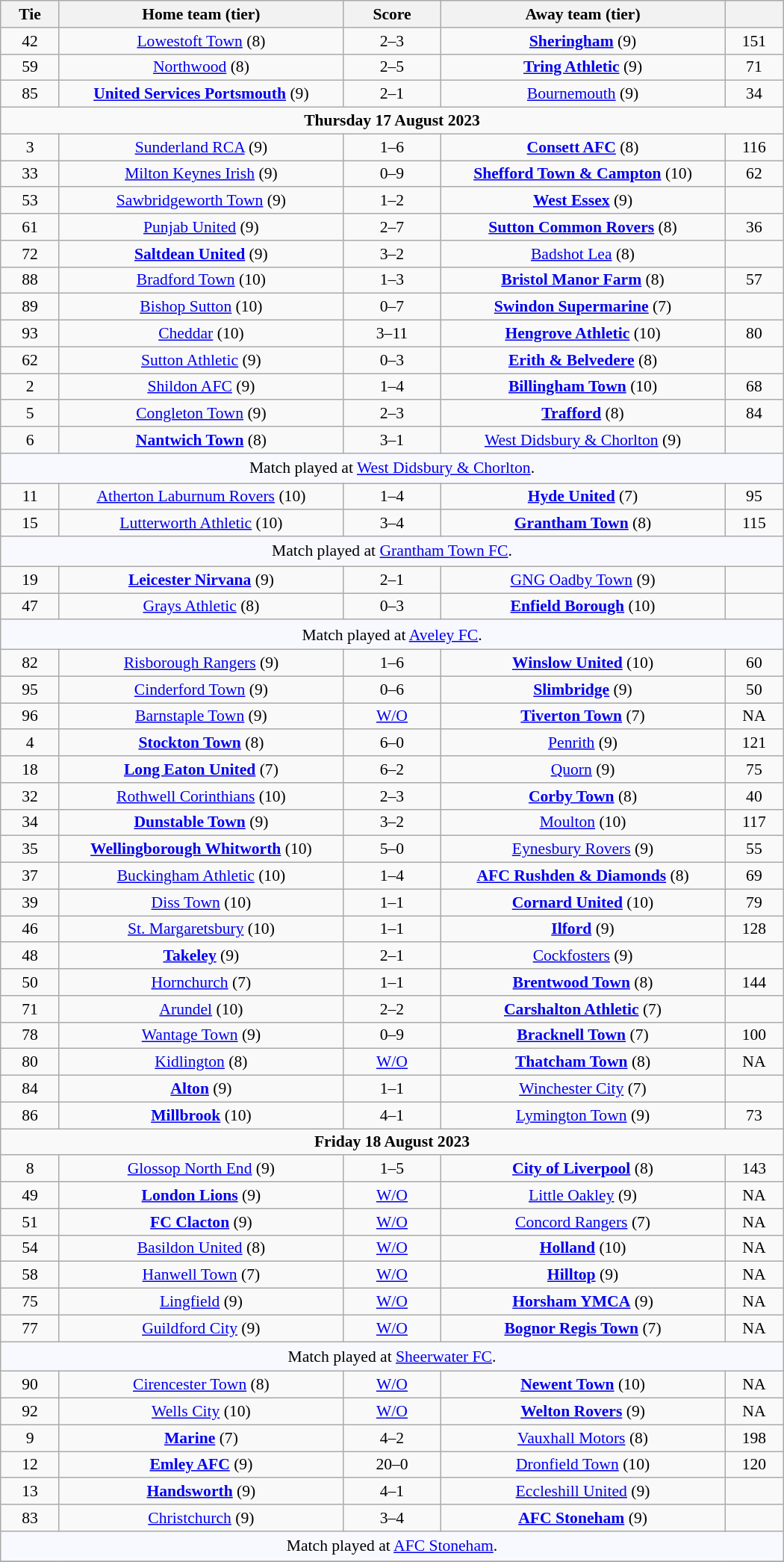<table class="wikitable" style="width:700px;text-align:center;font-size:90%">
<tr>
<th scope="col" style="width: 7.50%">Tie</th>
<th scope="col" style="width:36.25%">Home team (tier)</th>
<th scope="col" style="width:12.50%">Score</th>
<th scope="col" style="width:36.25%">Away team (tier)</th>
<th scope="col" style="width: 7.50%"></th>
</tr>
<tr>
<td>42</td>
<td><a href='#'>Lowestoft Town</a> (8)</td>
<td>2–3</td>
<td><strong><a href='#'>Sheringham</a></strong> (9)</td>
<td>151</td>
</tr>
<tr>
<td>59</td>
<td><a href='#'>Northwood</a> (8)</td>
<td>2–5</td>
<td><strong><a href='#'>Tring Athletic</a></strong> (9)</td>
<td>71</td>
</tr>
<tr>
<td>85</td>
<td><strong><a href='#'>United Services Portsmouth</a></strong> (9)</td>
<td>2–1</td>
<td><a href='#'>Bournemouth</a> (9)</td>
<td>34</td>
</tr>
<tr>
<td colspan="5"><strong>Thursday 17 August 2023</strong></td>
</tr>
<tr>
<td>3</td>
<td><a href='#'>Sunderland RCA</a> (9)</td>
<td>1–6</td>
<td><strong><a href='#'>Consett AFC</a></strong> (8)</td>
<td>116</td>
</tr>
<tr>
<td>33</td>
<td><a href='#'>Milton Keynes Irish</a> (9)</td>
<td>0–9</td>
<td><strong><a href='#'>Shefford Town & Campton</a></strong> (10)</td>
<td>62</td>
</tr>
<tr>
<td>53</td>
<td><a href='#'>Sawbridgeworth Town</a> (9)</td>
<td>1–2</td>
<td><strong><a href='#'>West Essex</a></strong> (9)</td>
<td></td>
</tr>
<tr>
<td>61</td>
<td><a href='#'>Punjab United</a> (9)</td>
<td>2–7</td>
<td><strong><a href='#'>Sutton Common Rovers</a></strong> (8)</td>
<td>36</td>
</tr>
<tr>
<td>72</td>
<td><strong><a href='#'>Saltdean United</a></strong> (9)</td>
<td>3–2</td>
<td><a href='#'>Badshot Lea</a> (8)</td>
<td></td>
</tr>
<tr>
<td>88</td>
<td><a href='#'>Bradford Town</a> (10)</td>
<td>1–3</td>
<td><strong><a href='#'>Bristol Manor Farm</a></strong> (8)</td>
<td>57</td>
</tr>
<tr>
<td>89</td>
<td><a href='#'>Bishop Sutton</a> (10)</td>
<td>0–7</td>
<td><strong><a href='#'>Swindon Supermarine</a></strong> (7)</td>
<td></td>
</tr>
<tr>
<td>93</td>
<td><a href='#'>Cheddar</a> (10)</td>
<td>3–11</td>
<td><strong><a href='#'>Hengrove Athletic</a></strong> (10)</td>
<td>80</td>
</tr>
<tr>
<td>62</td>
<td><a href='#'>Sutton Athletic</a> (9)</td>
<td>0–3</td>
<td><strong><a href='#'>Erith & Belvedere</a></strong> (8)</td>
<td></td>
</tr>
<tr>
<td>2</td>
<td><a href='#'>Shildon AFC</a> (9)</td>
<td>1–4</td>
<td><strong><a href='#'>Billingham Town</a></strong> (10)</td>
<td>68</td>
</tr>
<tr>
<td>5</td>
<td><a href='#'>Congleton Town</a> (9)</td>
<td>2–3</td>
<td><strong><a href='#'>Trafford</a></strong> (8)</td>
<td>84</td>
</tr>
<tr>
<td>6</td>
<td><strong><a href='#'>Nantwich Town</a></strong> (8)</td>
<td>3–1</td>
<td><a href='#'>West Didsbury & Chorlton</a> (9)</td>
<td></td>
</tr>
<tr>
<td colspan="5" style="background:GhostWhite;height:20px;text-align:center">Match played at <a href='#'>West Didsbury & Chorlton</a>.</td>
</tr>
<tr>
<td>11</td>
<td><a href='#'>Atherton Laburnum Rovers</a> (10)</td>
<td>1–4</td>
<td><strong><a href='#'>Hyde United</a></strong> (7)</td>
<td>95</td>
</tr>
<tr>
<td>15</td>
<td><a href='#'>Lutterworth Athletic</a> (10)</td>
<td>3–4</td>
<td><strong><a href='#'>Grantham Town</a></strong> (8)</td>
<td>115</td>
</tr>
<tr>
<td colspan="5" style="background:GhostWhite;height:20px;text-align:center">Match played at <a href='#'>Grantham Town FC</a>.</td>
</tr>
<tr>
<td>19</td>
<td><strong><a href='#'>Leicester Nirvana</a></strong> (9)</td>
<td>2–1</td>
<td><a href='#'>GNG Oadby Town</a> (9)</td>
<td></td>
</tr>
<tr>
<td>47</td>
<td><a href='#'>Grays Athletic</a> (8)</td>
<td>0–3</td>
<td><strong><a href='#'>Enfield Borough</a></strong> (10)</td>
<td></td>
</tr>
<tr>
<td colspan="5" style="background:GhostWhite;height:20px;text-align:center">Match played at <a href='#'>Aveley FC</a>.</td>
</tr>
<tr>
<td>82</td>
<td><a href='#'>Risborough Rangers</a> (9)</td>
<td>1–6</td>
<td><strong><a href='#'>Winslow United</a></strong> (10)</td>
<td>60</td>
</tr>
<tr>
<td>95</td>
<td><a href='#'>Cinderford Town</a> (9)</td>
<td>0–6</td>
<td><strong><a href='#'>Slimbridge</a></strong> (9)</td>
<td>50</td>
</tr>
<tr>
<td>96</td>
<td><a href='#'>Barnstaple Town</a> (9)</td>
<td><a href='#'>W/O</a></td>
<td><strong><a href='#'>Tiverton Town</a></strong> (7)</td>
<td>NA</td>
</tr>
<tr>
<td>4</td>
<td><strong><a href='#'>Stockton Town</a></strong> (8)</td>
<td>6–0</td>
<td><a href='#'>Penrith</a> (9)</td>
<td>121</td>
</tr>
<tr>
<td>18</td>
<td><strong><a href='#'>Long Eaton United</a></strong> (7)</td>
<td>6–2</td>
<td><a href='#'>Quorn</a> (9)</td>
<td>75</td>
</tr>
<tr>
<td>32</td>
<td><a href='#'>Rothwell Corinthians</a> (10)</td>
<td>2–3</td>
<td><strong><a href='#'>Corby Town</a></strong> (8)</td>
<td>40</td>
</tr>
<tr>
<td>34</td>
<td><strong><a href='#'>Dunstable Town</a></strong> (9)</td>
<td>3–2</td>
<td><a href='#'>Moulton</a> (10)</td>
<td>117</td>
</tr>
<tr>
<td>35</td>
<td><strong><a href='#'>Wellingborough Whitworth</a></strong> (10)</td>
<td>5–0</td>
<td><a href='#'>Eynesbury Rovers</a> (9)</td>
<td>55</td>
</tr>
<tr>
<td>37</td>
<td><a href='#'>Buckingham Athletic</a> (10)</td>
<td>1–4</td>
<td><strong><a href='#'>AFC Rushden & Diamonds</a></strong> (8)</td>
<td>69</td>
</tr>
<tr>
<td>39</td>
<td><a href='#'>Diss Town</a> (10)</td>
<td>1–1 </td>
<td><strong><a href='#'>Cornard United</a></strong> (10)</td>
<td>79</td>
</tr>
<tr>
<td>46</td>
<td><a href='#'>St. Margaretsbury</a> (10)</td>
<td>1–1 </td>
<td><strong><a href='#'>Ilford</a></strong> (9)</td>
<td>128</td>
</tr>
<tr>
<td>48</td>
<td><strong><a href='#'>Takeley</a></strong> (9)</td>
<td>2–1</td>
<td><a href='#'>Cockfosters</a> (9)</td>
<td></td>
</tr>
<tr>
<td>50</td>
<td><a href='#'>Hornchurch</a> (7)</td>
<td>1–1 </td>
<td><strong><a href='#'>Brentwood Town</a></strong> (8)</td>
<td>144</td>
</tr>
<tr>
<td>71</td>
<td><a href='#'>Arundel</a> (10)</td>
<td>2–2 </td>
<td><strong><a href='#'>Carshalton Athletic</a></strong> (7)</td>
<td></td>
</tr>
<tr>
<td>78</td>
<td><a href='#'>Wantage Town</a> (9)</td>
<td>0–9</td>
<td><strong><a href='#'>Bracknell Town</a></strong> (7)</td>
<td>100</td>
</tr>
<tr>
<td>80</td>
<td><a href='#'>Kidlington</a> (8)</td>
<td><a href='#'>W/O</a></td>
<td><strong><a href='#'>Thatcham Town</a></strong> (8)</td>
<td>NA</td>
</tr>
<tr>
<td>84</td>
<td><strong><a href='#'>Alton</a></strong> (9)</td>
<td>1–1 </td>
<td><a href='#'>Winchester City</a> (7)</td>
<td></td>
</tr>
<tr>
<td>86</td>
<td><strong><a href='#'>Millbrook</a></strong> (10)</td>
<td>4–1</td>
<td><a href='#'>Lymington Town</a> (9)</td>
<td>73</td>
</tr>
<tr>
<td colspan="5"><strong>Friday 18 August 2023</strong></td>
</tr>
<tr>
<td>8</td>
<td><a href='#'>Glossop North End</a> (9)</td>
<td>1–5</td>
<td><strong><a href='#'>City of Liverpool</a></strong> (8)</td>
<td>143</td>
</tr>
<tr>
<td>49</td>
<td><strong><a href='#'>London Lions</a></strong> (9)</td>
<td><a href='#'>W/O</a></td>
<td><a href='#'>Little Oakley</a> (9)</td>
<td>NA</td>
</tr>
<tr>
<td>51</td>
<td><strong><a href='#'>FC Clacton</a></strong> (9)</td>
<td><a href='#'>W/O</a></td>
<td><a href='#'>Concord Rangers</a> (7)</td>
<td>NA</td>
</tr>
<tr>
<td>54</td>
<td><a href='#'>Basildon United</a> (8)</td>
<td><a href='#'>W/O</a></td>
<td><strong><a href='#'>Holland</a></strong> (10)</td>
<td>NA</td>
</tr>
<tr>
<td>58</td>
<td><a href='#'>Hanwell Town</a> (7)</td>
<td><a href='#'>W/O</a></td>
<td><strong><a href='#'>Hilltop</a></strong> (9)</td>
<td>NA</td>
</tr>
<tr>
<td>75</td>
<td><a href='#'>Lingfield</a> (9)</td>
<td><a href='#'>W/O</a></td>
<td><strong><a href='#'>Horsham YMCA</a></strong> (9)</td>
<td>NA</td>
</tr>
<tr>
<td>77</td>
<td><a href='#'>Guildford City</a> (9)</td>
<td><a href='#'>W/O</a></td>
<td><strong><a href='#'>Bognor Regis Town</a></strong> (7)</td>
<td>NA</td>
</tr>
<tr>
<td colspan="5" style="background:GhostWhite;height:20px;text-align:center">Match played at <a href='#'>Sheerwater FC</a>.</td>
</tr>
<tr>
<td>90</td>
<td><a href='#'>Cirencester Town</a> (8)</td>
<td><a href='#'>W/O</a></td>
<td><strong><a href='#'>Newent Town</a></strong> (10)</td>
<td>NA</td>
</tr>
<tr>
<td>92</td>
<td><a href='#'>Wells City</a> (10)</td>
<td><a href='#'>W/O</a></td>
<td><strong><a href='#'>Welton Rovers</a></strong> (9)</td>
<td>NA</td>
</tr>
<tr>
<td>9</td>
<td><strong><a href='#'>Marine</a></strong> (7)</td>
<td>4–2</td>
<td><a href='#'>Vauxhall Motors</a> (8)</td>
<td>198</td>
</tr>
<tr>
<td>12</td>
<td><strong><a href='#'>Emley AFC</a></strong> (9)</td>
<td>20–0</td>
<td><a href='#'>Dronfield Town</a> (10)</td>
<td>120</td>
</tr>
<tr>
<td>13</td>
<td><strong><a href='#'>Handsworth</a></strong> (9)</td>
<td>4–1</td>
<td><a href='#'>Eccleshill United</a> (9)</td>
<td></td>
</tr>
<tr>
<td>83</td>
<td><a href='#'>Christchurch</a> (9)</td>
<td>3–4</td>
<td><strong><a href='#'>AFC Stoneham</a></strong> (9)</td>
<td></td>
</tr>
<tr>
<td colspan="5" style="background:GhostWhite;height:20px;text-align:center">Match played at <a href='#'>AFC Stoneham</a>.</td>
</tr>
<tr>
</tr>
</table>
